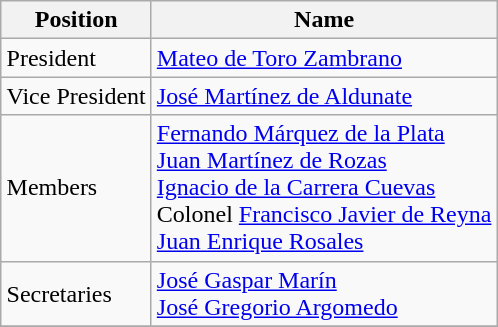<table class="wikitable" style="margin:1em auto;">
<tr>
<th>Position</th>
<th>Name</th>
</tr>
<tr>
<td>President</td>
<td><a href='#'>Mateo de Toro Zambrano</a></td>
</tr>
<tr>
<td>Vice President</td>
<td><a href='#'>José Martínez de Aldunate</a></td>
</tr>
<tr>
<td>Members</td>
<td><a href='#'>Fernando Márquez de la Plata</a><br><a href='#'>Juan Martínez de Rozas</a><br><a href='#'>Ignacio de la Carrera Cuevas</a><br>Colonel <a href='#'>Francisco Javier de Reyna</a><br><a href='#'>Juan Enrique Rosales</a></td>
</tr>
<tr>
<td>Secretaries</td>
<td><a href='#'>José Gaspar Marín</a><br><a href='#'>José Gregorio Argomedo</a></td>
</tr>
<tr>
</tr>
</table>
